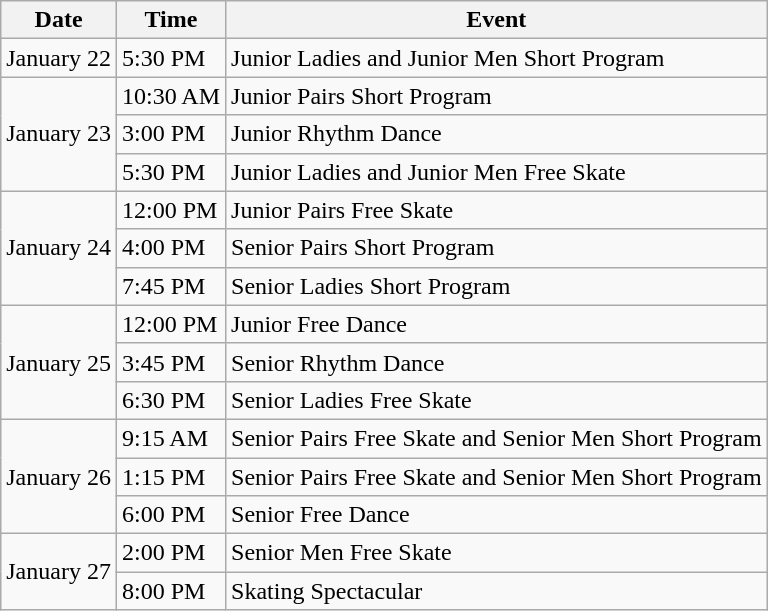<table class="wikitable">
<tr>
<th>Date</th>
<th>Time</th>
<th>Event</th>
</tr>
<tr>
<td rowspan=1>January 22</td>
<td>5:30 PM</td>
<td>Junior Ladies and Junior Men Short Program</td>
</tr>
<tr>
<td rowspan=3>January 23</td>
<td>10:30 AM</td>
<td>Junior Pairs Short Program</td>
</tr>
<tr>
<td>3:00 PM</td>
<td>Junior Rhythm Dance</td>
</tr>
<tr>
<td>5:30 PM</td>
<td>Junior Ladies and Junior Men Free Skate</td>
</tr>
<tr>
<td rowspan=3>January 24</td>
<td>12:00 PM</td>
<td>Junior Pairs Free Skate</td>
</tr>
<tr>
<td>4:00 PM</td>
<td>Senior Pairs Short Program</td>
</tr>
<tr>
<td>7:45 PM</td>
<td>Senior Ladies Short Program</td>
</tr>
<tr>
<td rowspan=3>January 25</td>
<td>12:00 PM</td>
<td>Junior Free Dance</td>
</tr>
<tr>
<td>3:45 PM</td>
<td>Senior Rhythm Dance</td>
</tr>
<tr>
<td>6:30 PM</td>
<td>Senior Ladies Free Skate</td>
</tr>
<tr>
<td rowspan=3>January 26</td>
<td>9:15 AM</td>
<td>Senior Pairs Free Skate and Senior Men Short Program</td>
</tr>
<tr>
<td>1:15 PM</td>
<td>Senior Pairs Free Skate and Senior Men Short Program</td>
</tr>
<tr>
<td>6:00 PM</td>
<td>Senior Free Dance</td>
</tr>
<tr>
<td rowspan=2>January 27</td>
<td>2:00 PM</td>
<td>Senior Men Free Skate</td>
</tr>
<tr>
<td>8:00 PM</td>
<td>Skating Spectacular</td>
</tr>
</table>
